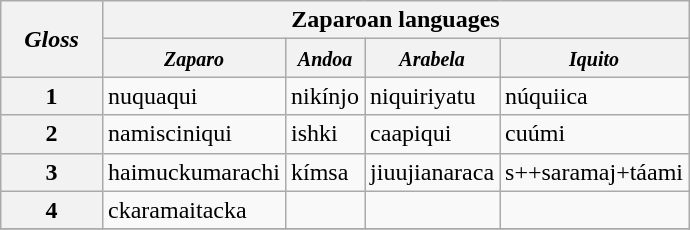<table class="wikitable">
<tr>
<th rowspan=2>   <em>Gloss</em>   </th>
<th colspan =4>Zaparoan languages</th>
</tr>
<tr>
<th><small><em>Zaparo</em></small></th>
<th rowspan=1><small><em>Andoa</em></small></th>
<th colspan=1><small><em>Arabela</em></small></th>
<th colspan=1><small><em>Iquito</em></small></th>
</tr>
<tr>
<th>1</th>
<td>nuquaqui</td>
<td>nikínjo</td>
<td>niquiriyatu</td>
<td>núquiica</td>
</tr>
<tr>
<th>2</th>
<td>namisciniqui</td>
<td>ishki</td>
<td>caapiqui</td>
<td>cuúmi</td>
</tr>
<tr>
<th>3</th>
<td>haimuckumarachi</td>
<td>kímsa</td>
<td>jiuujianaraca</td>
<td>s++saramaj+táami</td>
</tr>
<tr>
<th>4</th>
<td>ckaramaitacka</td>
<td></td>
<td></td>
<td></td>
</tr>
<tr>
</tr>
</table>
